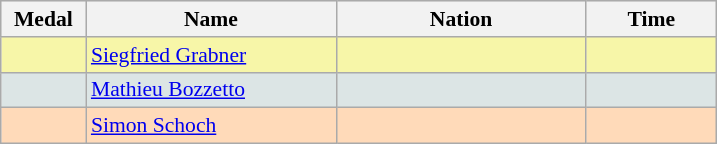<table class=wikitable style="border:1px solid #AAAAAA;font-size:90%">
<tr bgcolor="#E4E4E4">
<th width=50>Medal</th>
<th width=160>Name</th>
<th width=160>Nation</th>
<th width=80>Time</th>
</tr>
<tr bgcolor="#F7F6A8">
<td align="center"></td>
<td><a href='#'>Siegfried Grabner</a></td>
<td></td>
<td align="center"></td>
</tr>
<tr bgcolor="#DCE5E5">
<td align="center"></td>
<td><a href='#'>Mathieu Bozzetto</a></td>
<td></td>
<td align="center"></td>
</tr>
<tr bgcolor="#FFDAB9">
<td align="center"></td>
<td><a href='#'>Simon Schoch</a></td>
<td></td>
<td align="center"></td>
</tr>
</table>
